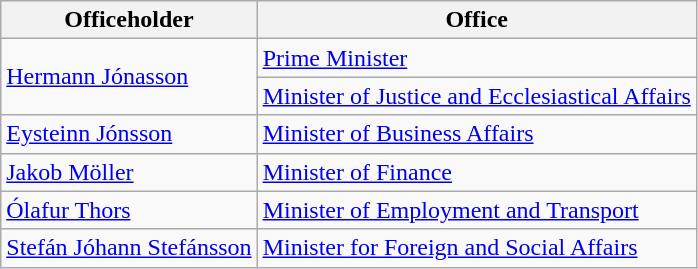<table class="wikitable">
<tr>
<th>Officeholder</th>
<th>Office</th>
</tr>
<tr>
<td rowspan=2><a href='#'>Hermann Jónasson</a></td>
<td><a href='#'>Prime Minister</a></td>
</tr>
<tr>
<td><a href='#'>Minister of Justice and Ecclesiastical Affairs</a></td>
</tr>
<tr>
<td><a href='#'>Eysteinn Jónsson</a></td>
<td><a href='#'>Minister of Business Affairs</a></td>
</tr>
<tr>
<td><a href='#'>Jakob Möller</a></td>
<td><a href='#'>Minister of Finance</a></td>
</tr>
<tr>
<td><a href='#'>Ólafur Thors</a></td>
<td><a href='#'>Minister of Employment and Transport</a></td>
</tr>
<tr>
<td><a href='#'>Stefán Jóhann Stefánsson</a></td>
<td><a href='#'>Minister for Foreign and Social Affairs</a></td>
</tr>
</table>
